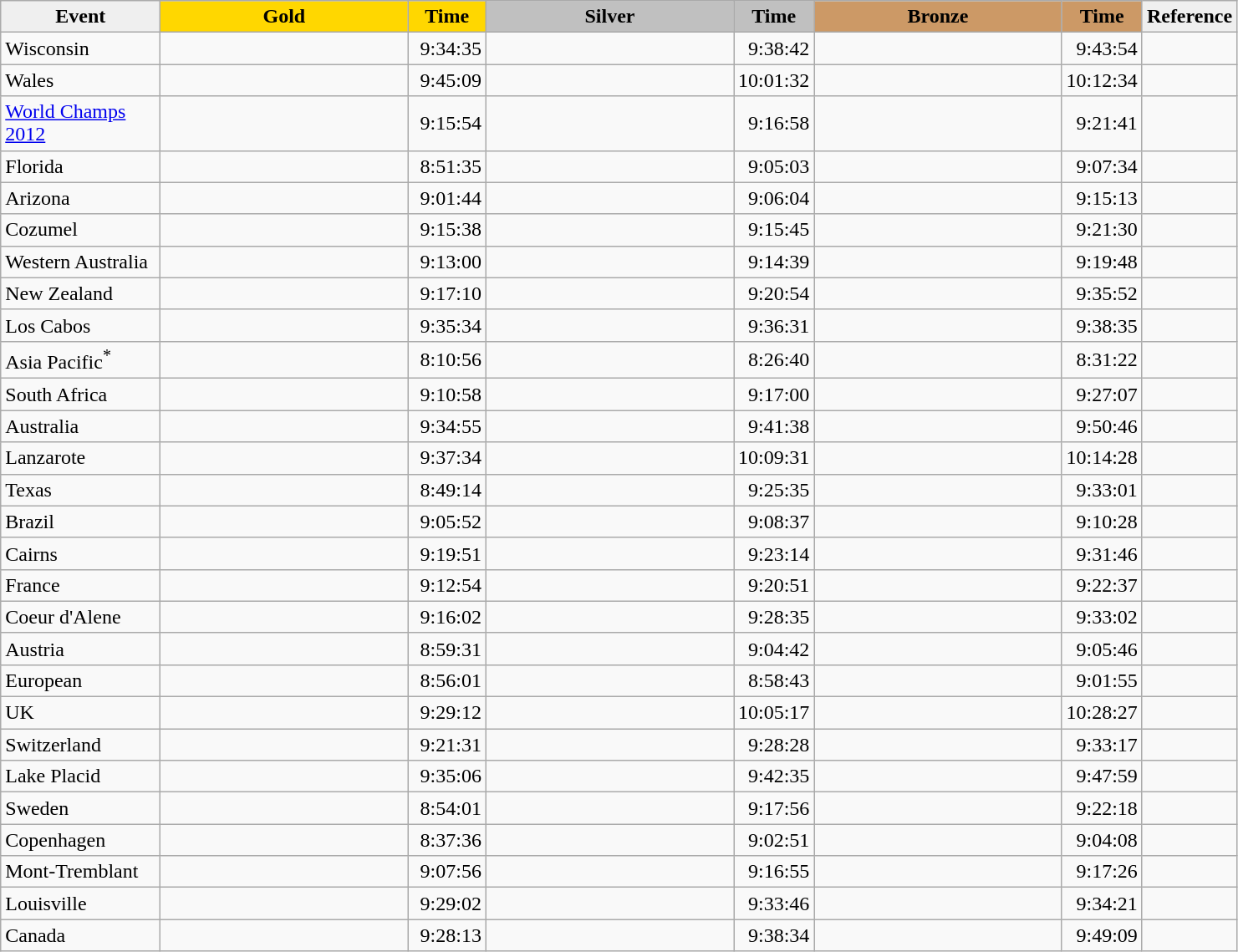<table class="wikitable sortable">
<tr align="center">
<td width="120" bgcolor="efefef"><strong>Event</strong></td>
<td width="190" bgcolor="gold"><strong>Gold</strong></td>
<td width="55" bgcolor="gold"><strong>Time</strong></td>
<td width="190" bgcolor="silver"><strong>Silver</strong></td>
<td width="55" bgcolor="silver"><strong>Time</strong></td>
<td width="190" bgcolor="cc9966"><strong>Bronze</strong></td>
<td width="55" bgcolor="cc9966"><strong>Time</strong></td>
<td class="unsortable" bgcolor="efefef"><strong>Reference</strong></td>
</tr>
<tr>
<td>Wisconsin</td>
<td></td>
<td align="right">9:34:35</td>
<td></td>
<td align="right">9:38:42</td>
<td></td>
<td align="right">9:43:54</td>
<td></td>
</tr>
<tr>
<td>Wales</td>
<td></td>
<td align="right">9:45:09</td>
<td></td>
<td align="right">10:01:32</td>
<td></td>
<td align="right">10:12:34</td>
<td></td>
</tr>
<tr>
<td><a href='#'>World Champs 2012</a></td>
<td></td>
<td align="right">9:15:54</td>
<td></td>
<td align="right">9:16:58</td>
<td></td>
<td align="right">9:21:41</td>
<td></td>
</tr>
<tr>
<td>Florida</td>
<td></td>
<td align="right">8:51:35</td>
<td></td>
<td align="right">9:05:03</td>
<td></td>
<td align="right">9:07:34</td>
<td></td>
</tr>
<tr>
<td>Arizona</td>
<td></td>
<td align="right">9:01:44</td>
<td></td>
<td align="right">9:06:04</td>
<td></td>
<td align="right">9:15:13</td>
<td></td>
</tr>
<tr>
<td>Cozumel</td>
<td></td>
<td align="right">9:15:38</td>
<td></td>
<td align="right">9:15:45</td>
<td></td>
<td align="right">9:21:30</td>
<td></td>
</tr>
<tr>
<td>Western Australia</td>
<td></td>
<td align="right">9:13:00</td>
<td></td>
<td align="right">9:14:39</td>
<td></td>
<td align="right">9:19:48</td>
<td></td>
</tr>
<tr>
<td>New Zealand</td>
<td></td>
<td align="right">9:17:10</td>
<td></td>
<td align="right">9:20:54</td>
<td></td>
<td align="right">9:35:52</td>
<td></td>
</tr>
<tr>
<td>Los Cabos</td>
<td></td>
<td align="right">9:35:34</td>
<td></td>
<td align="right">9:36:31</td>
<td></td>
<td align="right">9:38:35</td>
<td></td>
</tr>
<tr>
<td>Asia Pacific<sup>*</sup></td>
<td></td>
<td align="right">8:10:56</td>
<td></td>
<td align="right">8:26:40</td>
<td></td>
<td align="right">8:31:22</td>
<td></td>
</tr>
<tr>
<td>South Africa</td>
<td></td>
<td align="right">9:10:58</td>
<td></td>
<td align="right">9:17:00</td>
<td></td>
<td align="right">9:27:07</td>
<td></td>
</tr>
<tr>
<td>Australia</td>
<td></td>
<td align="right">9:34:55</td>
<td></td>
<td align="right">9:41:38</td>
<td></td>
<td align="right">9:50:46</td>
<td></td>
</tr>
<tr>
<td>Lanzarote</td>
<td></td>
<td align="right">9:37:34</td>
<td></td>
<td align="right">10:09:31</td>
<td></td>
<td align="right">10:14:28</td>
<td></td>
</tr>
<tr>
<td>Texas</td>
<td></td>
<td align="right">8:49:14</td>
<td></td>
<td align="right">9:25:35</td>
<td></td>
<td align="right">9:33:01</td>
<td></td>
</tr>
<tr>
<td>Brazil</td>
<td></td>
<td align="right">9:05:52</td>
<td></td>
<td align="right">9:08:37</td>
<td></td>
<td align="right">9:10:28</td>
<td></td>
</tr>
<tr>
<td>Cairns</td>
<td></td>
<td align="right">9:19:51</td>
<td></td>
<td align="right">9:23:14</td>
<td></td>
<td align="right">9:31:46</td>
<td></td>
</tr>
<tr>
<td>France</td>
<td></td>
<td align="right">9:12:54</td>
<td></td>
<td align="right">9:20:51</td>
<td></td>
<td align="right">9:22:37</td>
<td></td>
</tr>
<tr>
<td>Coeur d'Alene</td>
<td></td>
<td align="right">9:16:02</td>
<td></td>
<td align="right">9:28:35</td>
<td></td>
<td align="right">9:33:02</td>
<td></td>
</tr>
<tr>
<td>Austria</td>
<td></td>
<td align="right">8:59:31</td>
<td></td>
<td align="right">9:04:42</td>
<td></td>
<td align="right">9:05:46</td>
<td></td>
</tr>
<tr>
<td>European</td>
<td></td>
<td align="right">8:56:01</td>
<td></td>
<td align="right">8:58:43</td>
<td></td>
<td align="right">9:01:55</td>
<td></td>
</tr>
<tr>
<td>UK</td>
<td></td>
<td align="right">9:29:12</td>
<td></td>
<td align="right">10:05:17</td>
<td></td>
<td align="right">10:28:27</td>
<td></td>
</tr>
<tr>
<td>Switzerland</td>
<td></td>
<td align="right">9:21:31</td>
<td></td>
<td align="right">9:28:28</td>
<td></td>
<td align="right">9:33:17</td>
<td></td>
</tr>
<tr>
<td>Lake Placid</td>
<td></td>
<td align="right">9:35:06</td>
<td></td>
<td align="right">9:42:35</td>
<td></td>
<td align="right">9:47:59</td>
<td></td>
</tr>
<tr>
<td>Sweden</td>
<td></td>
<td align="right">8:54:01</td>
<td></td>
<td align="right">9:17:56</td>
<td></td>
<td align="right">9:22:18</td>
<td></td>
</tr>
<tr>
<td>Copenhagen</td>
<td></td>
<td align="right">8:37:36</td>
<td></td>
<td align="right">9:02:51</td>
<td></td>
<td align="right">9:04:08</td>
<td></td>
</tr>
<tr>
<td>Mont-Tremblant</td>
<td></td>
<td align="right">9:07:56</td>
<td></td>
<td align="right">9:16:55</td>
<td></td>
<td align="right">9:17:26</td>
<td></td>
</tr>
<tr>
<td>Louisville</td>
<td></td>
<td align="right">9:29:02</td>
<td></td>
<td align="right">9:33:46</td>
<td></td>
<td align="right">9:34:21</td>
<td></td>
</tr>
<tr>
<td>Canada</td>
<td></td>
<td align="right">9:28:13</td>
<td></td>
<td align="right">9:38:34</td>
<td></td>
<td align="right">9:49:09</td>
<td></td>
</tr>
</table>
